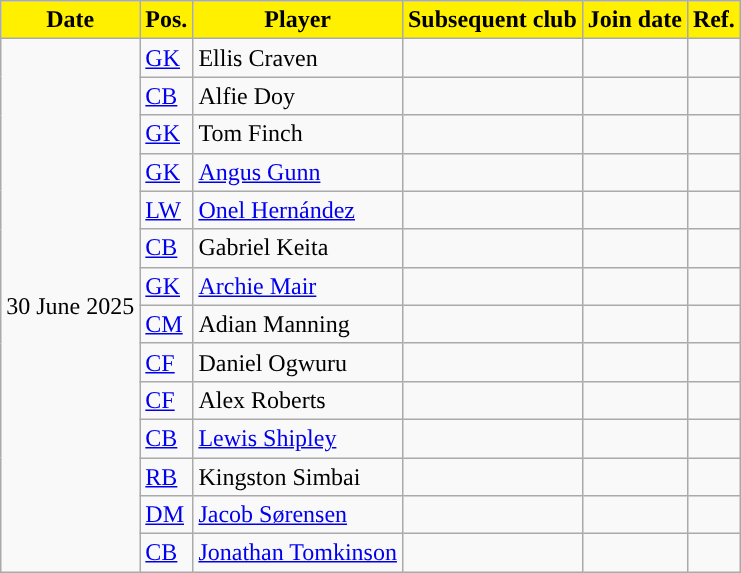<table class="wikitable plainrowheaders sortable">
<tr>
<th style="background:#fff000;color:#000000;">Date</th>
<th style="background:#fff000;color:#000000;">Pos.</th>
<th style="background:#fff000;color:#000000;">Player</th>
<th style="background:#fff000;color:#000000;">Subsequent club</th>
<th style="background:#fff000;color:#000000;">Join date</th>
<th style="background:#fff000;color:#000000;">Ref.</th>
</tr>
<tr>
<td rowspan="14">30 June 2025</td>
<td><a href='#'>GK</a></td>
<td> Ellis Craven</td>
<td></td>
<td></td>
<td></td>
</tr>
<tr>
<td><a href='#'>CB</a></td>
<td> Alfie Doy</td>
<td></td>
<td></td>
<td></td>
</tr>
<tr>
<td><a href='#'>GK</a></td>
<td> Tom Finch</td>
<td></td>
<td></td>
<td></td>
</tr>
<tr>
<td><a href='#'>GK</a></td>
<td> <a href='#'>Angus Gunn</a></td>
<td></td>
<td></td>
<td></td>
</tr>
<tr>
<td><a href='#'>LW</a></td>
<td> <a href='#'>Onel Hernández</a></td>
<td></td>
<td></td>
<td></td>
</tr>
<tr>
<td><a href='#'>CB</a></td>
<td> Gabriel Keita</td>
<td></td>
<td></td>
<td></td>
</tr>
<tr>
<td><a href='#'>GK</a></td>
<td> <a href='#'>Archie Mair</a></td>
<td></td>
<td></td>
<td></td>
</tr>
<tr>
<td><a href='#'>CM</a></td>
<td> Adian Manning</td>
<td></td>
<td></td>
<td></td>
</tr>
<tr>
<td><a href='#'>CF</a></td>
<td> Daniel Ogwuru</td>
<td></td>
<td></td>
<td></td>
</tr>
<tr>
<td><a href='#'>CF</a></td>
<td> Alex Roberts</td>
<td></td>
<td></td>
<td></td>
</tr>
<tr>
<td><a href='#'>CB</a></td>
<td> <a href='#'>Lewis Shipley</a></td>
<td></td>
<td></td>
<td></td>
</tr>
<tr>
<td><a href='#'>RB</a></td>
<td> Kingston Simbai</td>
<td></td>
<td></td>
<td></td>
</tr>
<tr>
<td><a href='#'>DM</a></td>
<td> <a href='#'>Jacob Sørensen</a></td>
<td></td>
<td></td>
<td></td>
</tr>
<tr>
<td><a href='#'>CB</a></td>
<td> <a href='#'>Jonathan Tomkinson</a></td>
<td></td>
<td></td>
<td></td>
</tr>
</table>
